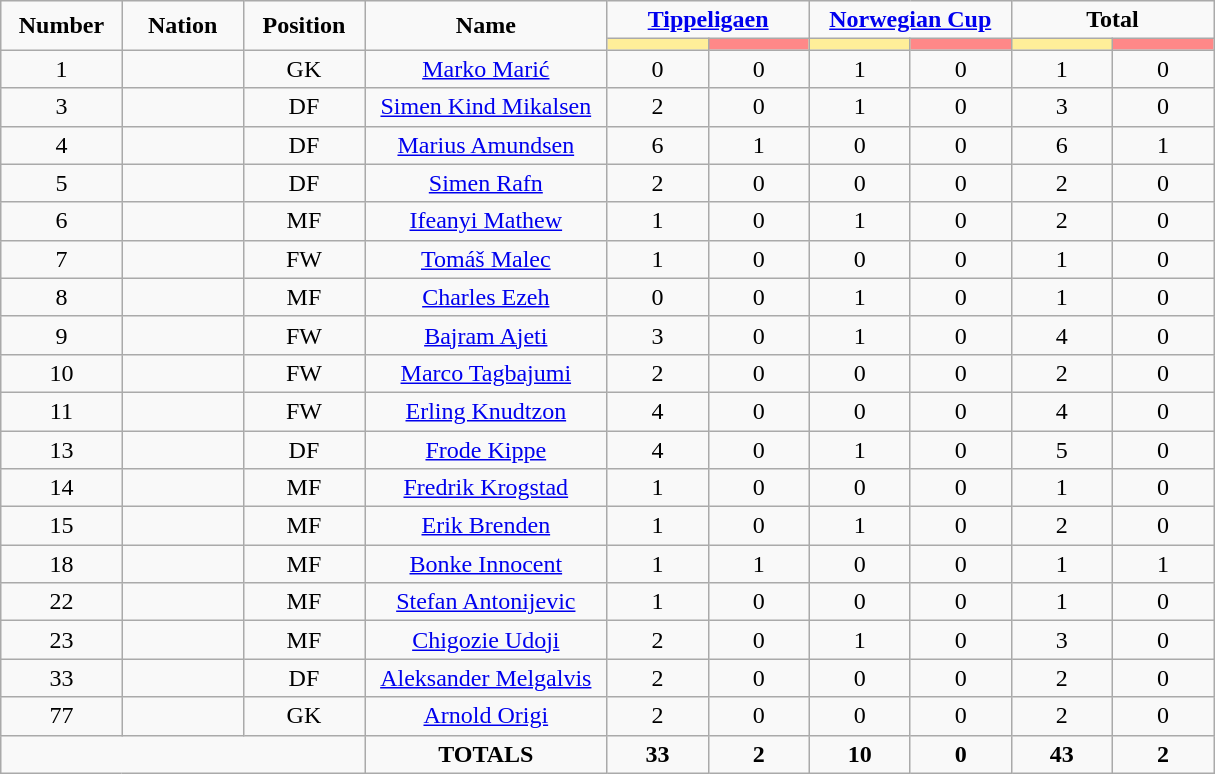<table class="wikitable" style="font-size: 100%; text-align: center;">
<tr>
<td rowspan="2" width="10%" align="center"><strong>Number</strong></td>
<td rowspan="2" width="10%" align="center"><strong>Nation</strong></td>
<td rowspan="2" width="10%" align="center"><strong>Position</strong></td>
<td rowspan="2" width="20%" align="center"><strong>Name</strong></td>
<td colspan="2" align="center"><strong><a href='#'>Tippeligaen</a></strong></td>
<td colspan="2" align="center"><strong><a href='#'>Norwegian Cup</a></strong></td>
<td colspan="2" align="center"><strong>Total</strong></td>
</tr>
<tr>
<th width=60 style="background: #FFEE99"></th>
<th width=60 style="background: #FF8888"></th>
<th width=60 style="background: #FFEE99"></th>
<th width=60 style="background: #FF8888"></th>
<th width=60 style="background: #FFEE99"></th>
<th width=60 style="background: #FF8888"></th>
</tr>
<tr>
<td>1</td>
<td></td>
<td>GK</td>
<td><a href='#'>Marko Marić</a></td>
<td>0</td>
<td>0</td>
<td>1</td>
<td>0</td>
<td>1</td>
<td>0</td>
</tr>
<tr>
<td>3</td>
<td></td>
<td>DF</td>
<td><a href='#'>Simen Kind Mikalsen</a></td>
<td>2</td>
<td>0</td>
<td>1</td>
<td>0</td>
<td>3</td>
<td>0</td>
</tr>
<tr>
<td>4</td>
<td></td>
<td>DF</td>
<td><a href='#'>Marius Amundsen</a></td>
<td>6</td>
<td>1</td>
<td>0</td>
<td>0</td>
<td>6</td>
<td>1</td>
</tr>
<tr>
<td>5</td>
<td></td>
<td>DF</td>
<td><a href='#'>Simen Rafn</a></td>
<td>2</td>
<td>0</td>
<td>0</td>
<td>0</td>
<td>2</td>
<td>0</td>
</tr>
<tr>
<td>6</td>
<td></td>
<td>MF</td>
<td><a href='#'>Ifeanyi Mathew</a></td>
<td>1</td>
<td>0</td>
<td>1</td>
<td>0</td>
<td>2</td>
<td>0</td>
</tr>
<tr>
<td>7</td>
<td></td>
<td>FW</td>
<td><a href='#'>Tomáš Malec</a></td>
<td>1</td>
<td>0</td>
<td>0</td>
<td>0</td>
<td>1</td>
<td>0</td>
</tr>
<tr>
<td>8</td>
<td></td>
<td>MF</td>
<td><a href='#'>Charles Ezeh</a></td>
<td>0</td>
<td>0</td>
<td>1</td>
<td>0</td>
<td>1</td>
<td>0</td>
</tr>
<tr>
<td>9</td>
<td></td>
<td>FW</td>
<td><a href='#'>Bajram Ajeti</a></td>
<td>3</td>
<td>0</td>
<td>1</td>
<td>0</td>
<td>4</td>
<td>0</td>
</tr>
<tr>
<td>10</td>
<td></td>
<td>FW</td>
<td><a href='#'>Marco Tagbajumi</a></td>
<td>2</td>
<td>0</td>
<td>0</td>
<td>0</td>
<td>2</td>
<td>0</td>
</tr>
<tr>
<td>11</td>
<td></td>
<td>FW</td>
<td><a href='#'>Erling Knudtzon</a></td>
<td>4</td>
<td>0</td>
<td>0</td>
<td>0</td>
<td>4</td>
<td>0</td>
</tr>
<tr>
<td>13</td>
<td></td>
<td>DF</td>
<td><a href='#'>Frode Kippe</a></td>
<td>4</td>
<td>0</td>
<td>1</td>
<td>0</td>
<td>5</td>
<td>0</td>
</tr>
<tr>
<td>14</td>
<td></td>
<td>MF</td>
<td><a href='#'>Fredrik Krogstad</a></td>
<td>1</td>
<td>0</td>
<td>0</td>
<td>0</td>
<td>1</td>
<td>0</td>
</tr>
<tr>
<td>15</td>
<td></td>
<td>MF</td>
<td><a href='#'>Erik Brenden</a></td>
<td>1</td>
<td>0</td>
<td>1</td>
<td>0</td>
<td>2</td>
<td>0</td>
</tr>
<tr>
<td>18</td>
<td></td>
<td>MF</td>
<td><a href='#'>Bonke Innocent</a></td>
<td>1</td>
<td>1</td>
<td>0</td>
<td>0</td>
<td>1</td>
<td>1</td>
</tr>
<tr>
<td>22</td>
<td></td>
<td>MF</td>
<td><a href='#'>Stefan Antonijevic</a></td>
<td>1</td>
<td>0</td>
<td>0</td>
<td>0</td>
<td>1</td>
<td>0</td>
</tr>
<tr>
<td>23</td>
<td></td>
<td>MF</td>
<td><a href='#'>Chigozie Udoji</a></td>
<td>2</td>
<td>0</td>
<td>1</td>
<td>0</td>
<td>3</td>
<td>0</td>
</tr>
<tr>
<td>33</td>
<td></td>
<td>DF</td>
<td><a href='#'>Aleksander Melgalvis</a></td>
<td>2</td>
<td>0</td>
<td>0</td>
<td>0</td>
<td>2</td>
<td>0</td>
</tr>
<tr>
<td>77</td>
<td></td>
<td>GK</td>
<td><a href='#'>Arnold Origi</a></td>
<td>2</td>
<td>0</td>
<td>0</td>
<td>0</td>
<td>2</td>
<td>0</td>
</tr>
<tr>
<td colspan="3"></td>
<td><strong>TOTALS</strong></td>
<td><strong>33</strong></td>
<td><strong>2</strong></td>
<td><strong>10</strong></td>
<td><strong>0</strong></td>
<td><strong>43</strong></td>
<td><strong>2</strong></td>
</tr>
</table>
